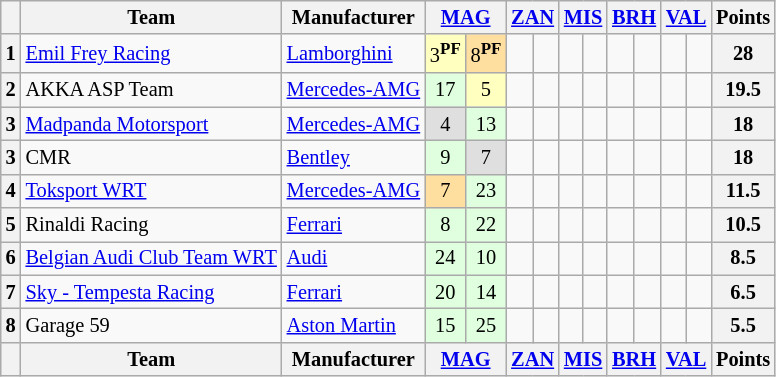<table class="wikitable" style="font-size:85%; text-align:center;">
<tr>
<th></th>
<th>Team</th>
<th>Manufacturer</th>
<th colspan=2><a href='#'>MAG</a><br></th>
<th colspan=2><a href='#'>ZAN</a><br></th>
<th colspan=2><a href='#'>MIS</a><br></th>
<th colspan=2><a href='#'>BRH</a><br></th>
<th colspan=2><a href='#'>VAL</a><br></th>
<th>Points</th>
</tr>
<tr>
<th>1</th>
<td align=left> <a href='#'>Emil Frey Racing</a></td>
<td align=left><a href='#'>Lamborghini</a></td>
<td style="background:#ffffbf;">3<sup><strong>PF</strong></sup></td>
<td style="background:#ffdf9f;">8<sup><strong>PF</strong></sup></td>
<td></td>
<td></td>
<td></td>
<td></td>
<td></td>
<td></td>
<td></td>
<td></td>
<th>28</th>
</tr>
<tr>
<th>2</th>
<td align=left> AKKA ASP Team</td>
<td align=left><a href='#'>Mercedes-AMG</a></td>
<td style="background:#dfffdf;">17</td>
<td style="background:#ffffbf;">5</td>
<td></td>
<td></td>
<td></td>
<td></td>
<td></td>
<td></td>
<td></td>
<td></td>
<th>19.5</th>
</tr>
<tr>
<th>3</th>
<td align=left> <a href='#'>Madpanda Motorsport</a></td>
<td align=left><a href='#'>Mercedes-AMG</a></td>
<td style="background:#dfdfdf;">4</td>
<td style="background:#dfffdf;">13</td>
<td></td>
<td></td>
<td></td>
<td></td>
<td></td>
<td></td>
<td></td>
<td></td>
<th>18</th>
</tr>
<tr>
<th>3</th>
<td align=left> CMR</td>
<td align=left><a href='#'>Bentley</a></td>
<td style="background:#dfffdf;">9</td>
<td style="background:#dfdfdf;">7</td>
<td></td>
<td></td>
<td></td>
<td></td>
<td></td>
<td></td>
<td></td>
<td></td>
<th>18</th>
</tr>
<tr>
<th>4</th>
<td align=left> <a href='#'>Toksport WRT</a></td>
<td align=left><a href='#'>Mercedes-AMG</a></td>
<td style="background:#ffdf9f;">7</td>
<td style="background:#dfffdf;">23</td>
<td></td>
<td></td>
<td></td>
<td></td>
<td></td>
<td></td>
<td></td>
<td></td>
<th>11.5</th>
</tr>
<tr>
<th>5</th>
<td align=left> Rinaldi Racing</td>
<td align=left><a href='#'>Ferrari</a></td>
<td style="background:#dfffdf;">8</td>
<td style="background:#dfffdf;">22</td>
<td></td>
<td></td>
<td></td>
<td></td>
<td></td>
<td></td>
<td></td>
<td></td>
<th>10.5</th>
</tr>
<tr>
<th>6</th>
<td align=left> <a href='#'>Belgian Audi Club Team WRT</a></td>
<td align=left><a href='#'>Audi</a></td>
<td style="background:#dfffdf;">24</td>
<td style="background:#dfffdf;">10</td>
<td></td>
<td></td>
<td></td>
<td></td>
<td></td>
<td></td>
<td></td>
<td></td>
<th>8.5</th>
</tr>
<tr>
<th>7</th>
<td align=left> <a href='#'>Sky - Tempesta Racing</a></td>
<td align=left><a href='#'>Ferrari</a></td>
<td style="background:#dfffdf;">20</td>
<td style="background:#dfffdf;">14</td>
<td></td>
<td></td>
<td></td>
<td></td>
<td></td>
<td></td>
<td></td>
<td></td>
<th>6.5</th>
</tr>
<tr>
<th>8</th>
<td align=left> Garage 59</td>
<td align=left><a href='#'>Aston Martin</a></td>
<td style="background:#dfffdf;">15</td>
<td style="background:#dfffdf;">25</td>
<td></td>
<td></td>
<td></td>
<td></td>
<td></td>
<td></td>
<td></td>
<td></td>
<th>5.5</th>
</tr>
<tr>
<th></th>
<th>Team</th>
<th>Manufacturer</th>
<th colspan=2><a href='#'>MAG</a><br></th>
<th colspan=2><a href='#'>ZAN</a><br></th>
<th colspan=2><a href='#'>MIS</a><br></th>
<th colspan=2><a href='#'>BRH</a><br></th>
<th colspan=2><a href='#'>VAL</a><br></th>
<th>Points</th>
</tr>
</table>
